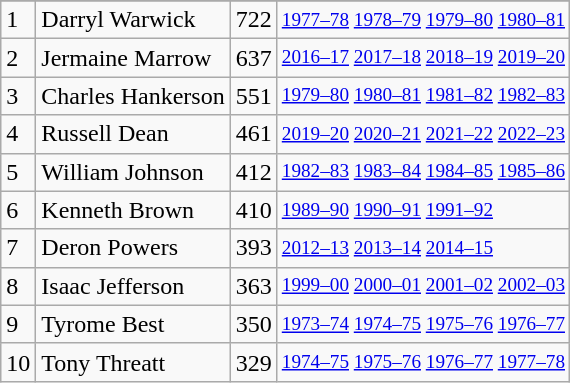<table class="wikitable">
<tr>
</tr>
<tr>
<td>1</td>
<td>Darryl Warwick</td>
<td>722</td>
<td style="font-size:80%;"><a href='#'>1977–78</a> <a href='#'>1978–79</a> <a href='#'>1979–80</a> <a href='#'>1980–81</a></td>
</tr>
<tr>
<td>2</td>
<td>Jermaine Marrow</td>
<td>637</td>
<td style="font-size:80%;"><a href='#'>2016–17</a> <a href='#'>2017–18</a> <a href='#'>2018–19</a> <a href='#'>2019–20</a></td>
</tr>
<tr>
<td>3</td>
<td>Charles Hankerson</td>
<td>551</td>
<td style="font-size:80%;"><a href='#'>1979–80</a> <a href='#'>1980–81</a> <a href='#'>1981–82</a> <a href='#'>1982–83</a></td>
</tr>
<tr>
<td>4</td>
<td>Russell Dean</td>
<td>461</td>
<td style="font-size:80%;"><a href='#'>2019–20</a> <a href='#'>2020–21</a> <a href='#'>2021–22</a> <a href='#'>2022–23</a></td>
</tr>
<tr>
<td>5</td>
<td>William Johnson</td>
<td>412</td>
<td style="font-size:80%;"><a href='#'>1982–83</a> <a href='#'>1983–84</a> <a href='#'>1984–85</a> <a href='#'>1985–86</a></td>
</tr>
<tr>
<td>6</td>
<td>Kenneth Brown</td>
<td>410</td>
<td style="font-size:80%;"><a href='#'>1989–90</a> <a href='#'>1990–91</a> <a href='#'>1991–92</a></td>
</tr>
<tr>
<td>7</td>
<td>Deron Powers</td>
<td>393</td>
<td style="font-size:80%;"><a href='#'>2012–13</a> <a href='#'>2013–14</a> <a href='#'>2014–15</a></td>
</tr>
<tr>
<td>8</td>
<td>Isaac Jefferson</td>
<td>363</td>
<td style="font-size:80%;"><a href='#'>1999–00</a> <a href='#'>2000–01</a> <a href='#'>2001–02</a> <a href='#'>2002–03</a></td>
</tr>
<tr>
<td>9</td>
<td>Tyrome Best</td>
<td>350</td>
<td style="font-size:80%;"><a href='#'>1973–74</a> <a href='#'>1974–75</a> <a href='#'>1975–76</a> <a href='#'>1976–77</a></td>
</tr>
<tr>
<td>10</td>
<td>Tony Threatt</td>
<td>329</td>
<td style="font-size:80%;"><a href='#'>1974–75</a> <a href='#'>1975–76</a> <a href='#'>1976–77</a> <a href='#'>1977–78</a></td>
</tr>
</table>
